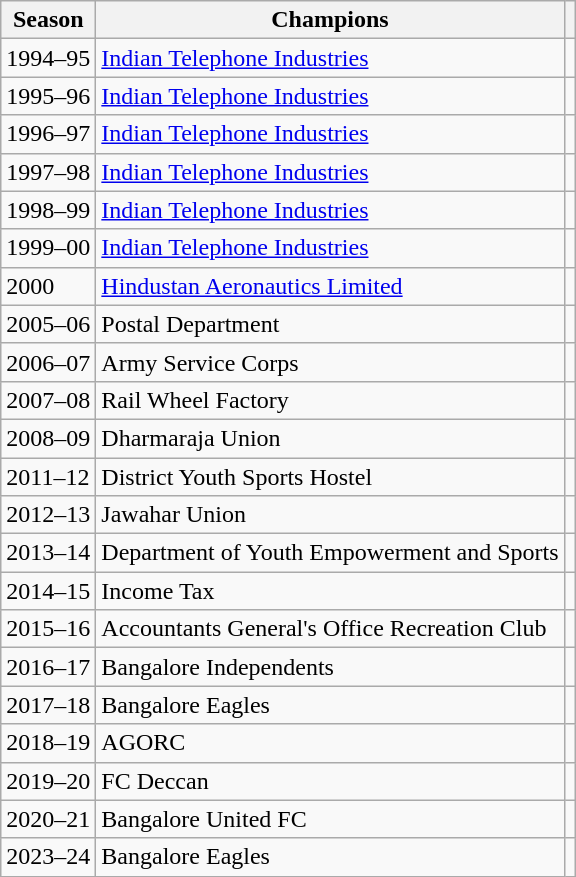<table class="wikitable">
<tr>
<th>Season</th>
<th>Champions</th>
<th></th>
</tr>
<tr>
<td>1994–95</td>
<td><a href='#'>Indian Telephone Industries</a></td>
<td></td>
</tr>
<tr>
<td>1995–96</td>
<td><a href='#'>Indian Telephone Industries</a></td>
<td></td>
</tr>
<tr>
<td>1996–97</td>
<td><a href='#'>Indian Telephone Industries</a></td>
<td></td>
</tr>
<tr>
<td>1997–98</td>
<td><a href='#'>Indian Telephone Industries</a></td>
<td></td>
</tr>
<tr>
<td>1998–99</td>
<td><a href='#'>Indian Telephone Industries</a></td>
<td></td>
</tr>
<tr>
<td>1999–00</td>
<td><a href='#'>Indian Telephone Industries</a></td>
<td></td>
</tr>
<tr>
<td>2000</td>
<td><a href='#'>Hindustan Aeronautics Limited</a></td>
<td></td>
</tr>
<tr>
<td>2005–06</td>
<td>Postal Department</td>
<td></td>
</tr>
<tr>
<td>2006–07</td>
<td>Army Service Corps</td>
<td></td>
</tr>
<tr>
<td>2007–08</td>
<td>Rail Wheel Factory</td>
<td></td>
</tr>
<tr>
<td>2008–09</td>
<td>Dharmaraja Union</td>
<td></td>
</tr>
<tr>
<td>2011–12</td>
<td>District Youth Sports Hostel</td>
<td></td>
</tr>
<tr>
<td>2012–13</td>
<td>Jawahar Union</td>
<td></td>
</tr>
<tr>
<td>2013–14</td>
<td>Department of Youth Empowerment and Sports</td>
<td></td>
</tr>
<tr>
<td>2014–15</td>
<td>Income Tax</td>
<td></td>
</tr>
<tr>
<td>2015–16</td>
<td>Accountants General's Office Recreation Club</td>
<td></td>
</tr>
<tr>
<td>2016–17</td>
<td>Bangalore Independents</td>
<td></td>
</tr>
<tr>
<td>2017–18</td>
<td>Bangalore Eagles</td>
<td></td>
</tr>
<tr>
<td>2018–19</td>
<td>AGORC</td>
<td></td>
</tr>
<tr>
<td>2019–20</td>
<td>FC Deccan</td>
<td></td>
</tr>
<tr>
<td>2020–21</td>
<td>Bangalore United FC</td>
<td></td>
</tr>
<tr>
<td>2023–24</td>
<td>Bangalore Eagles</td>
<td></td>
</tr>
</table>
